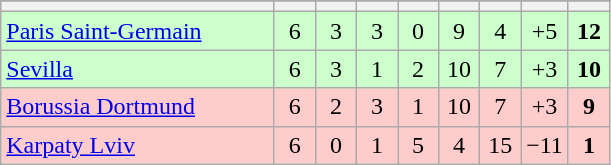<table class="wikitable" style="text-align: center;">
<tr>
</tr>
<tr>
<th width="175"></th>
<th width="20"></th>
<th width="20"></th>
<th width="20"></th>
<th width="20"></th>
<th width="20"></th>
<th width="20"></th>
<th width="20"></th>
<th width="20"></th>
</tr>
<tr bgcolor="#ccffcc">
<td align=left> <a href='#'>Paris Saint-Germain</a></td>
<td>6</td>
<td>3</td>
<td>3</td>
<td>0</td>
<td>9</td>
<td>4</td>
<td>+5</td>
<td><strong>12</strong></td>
</tr>
<tr bgcolor="#ccffcc">
<td align=left> <a href='#'>Sevilla</a></td>
<td>6</td>
<td>3</td>
<td>1</td>
<td>2</td>
<td>10</td>
<td>7</td>
<td>+3</td>
<td><strong>10</strong></td>
</tr>
<tr bgcolor=#ffcccc>
<td align=left> <a href='#'>Borussia Dortmund</a></td>
<td>6</td>
<td>2</td>
<td>3</td>
<td>1</td>
<td>10</td>
<td>7</td>
<td>+3</td>
<td><strong>9</strong></td>
</tr>
<tr bgcolor=#ffcccc>
<td align=left> <a href='#'>Karpaty Lviv</a></td>
<td>6</td>
<td>0</td>
<td>1</td>
<td>5</td>
<td>4</td>
<td>15</td>
<td>−11</td>
<td><strong>1</strong></td>
</tr>
</table>
